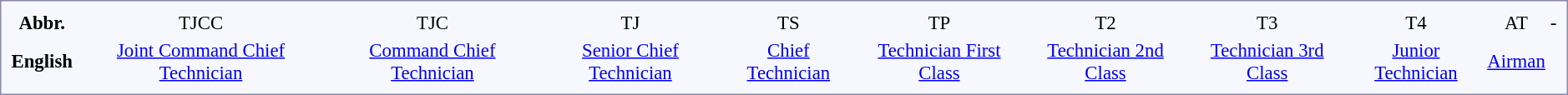<table style="border:1px solid #8888aa; background-color:#f7f8ff; padding:5px; font-size:95%; margin: 0px 12px 12px 0px;">
<tr style="text-align:center;">
<th>Abbr.</th>
<td colspan=3>TJCC</td>
<td colspan=3>TJC</td>
<td colspan=2>TJ</td>
<td colspan=2>TS</td>
<td colspan=6>TP</td>
<td colspan=6>T2</td>
<td colspan=4>T3</td>
<td colspan=2>T4</td>
<td colspan=6>AT</td>
<td colspan=2>-</td>
</tr>
<tr style="text-align:center;">
<th>English</th>
<td colspan=3><a href='#'>Joint Command Chief Technician</a></td>
<td colspan=3><a href='#'>Command Chief Technician</a></td>
<td colspan=2><a href='#'>Senior Chief Technician</a></td>
<td colspan=2><a href='#'>Chief Technician</a></td>
<td colspan=6><a href='#'>Technician First Class</a></td>
<td colspan=6><a href='#'>Technician 2nd Class</a></td>
<td colspan=4><a href='#'>Technician 3rd Class</a></td>
<td colspan=2><a href='#'>Junior Technician</a></td>
<td colspan=6><a href='#'>Airman</a></td>
</tr>
</table>
